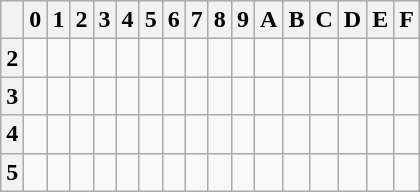<table class="wikitable">
<tr>
<th></th>
<th>0</th>
<th>1</th>
<th>2</th>
<th>3</th>
<th>4</th>
<th>5</th>
<th>6</th>
<th>7</th>
<th>8</th>
<th>9</th>
<th>A</th>
<th>B</th>
<th>C</th>
<th>D</th>
<th>E</th>
<th>F</th>
</tr>
<tr>
<th>2</th>
<td></td>
<td></td>
<td></td>
<td></td>
<td></td>
<td></td>
<td></td>
<td></td>
<td></td>
<td></td>
<td></td>
<td></td>
<td></td>
<td></td>
<td></td>
<td></td>
</tr>
<tr>
<th>3</th>
<td></td>
<td></td>
<td></td>
<td></td>
<td></td>
<td></td>
<td></td>
<td></td>
<td></td>
<td></td>
<td></td>
<td></td>
<td></td>
<td></td>
<td></td>
<td></td>
</tr>
<tr>
<th>4</th>
<td></td>
<td></td>
<td></td>
<td></td>
<td></td>
<td></td>
<td></td>
<td></td>
<td></td>
<td></td>
<td></td>
<td></td>
<td></td>
<td></td>
<td></td>
<td></td>
</tr>
<tr>
<th>5</th>
<td></td>
<td></td>
<td></td>
<td></td>
<td></td>
<td></td>
<td></td>
<td></td>
<td></td>
<td></td>
<td></td>
<td></td>
<td></td>
<td></td>
<td></td>
<td></td>
</tr>
</table>
